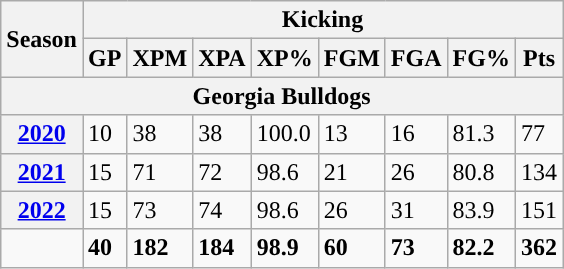<table class="wikitable">
<tr>
<th rowspan="2">Season</th>
<th colspan="8">Kicking</th>
</tr>
<tr>
<th>GP</th>
<th>XPM</th>
<th>XPA</th>
<th>XP%</th>
<th>FGM</th>
<th>FGA</th>
<th>FG%</th>
<th>Pts</th>
</tr>
<tr>
<th colspan="12">Georgia Bulldogs</th>
</tr>
<tr>
<th><a href='#'>2020</a></th>
<td>10</td>
<td>38</td>
<td>38</td>
<td>100.0</td>
<td>13</td>
<td>16</td>
<td>81.3</td>
<td>77</td>
</tr>
<tr>
<th><a href='#'>2021</a></th>
<td>15</td>
<td>71</td>
<td>72</td>
<td>98.6</td>
<td>21</td>
<td>26</td>
<td>80.8</td>
<td>134</td>
</tr>
<tr>
<th><a href='#'>2022</a></th>
<td>15</td>
<td>73</td>
<td>74</td>
<td>98.6</td>
<td>26</td>
<td>31</td>
<td>83.9</td>
<td>151</td>
</tr>
<tr style="font-weight:bold;">
<td></td>
<td>40</td>
<td>182</td>
<td>184</td>
<td>98.9</td>
<td>60</td>
<td>73</td>
<td>82.2</td>
<td>362</td>
</tr>
</table>
